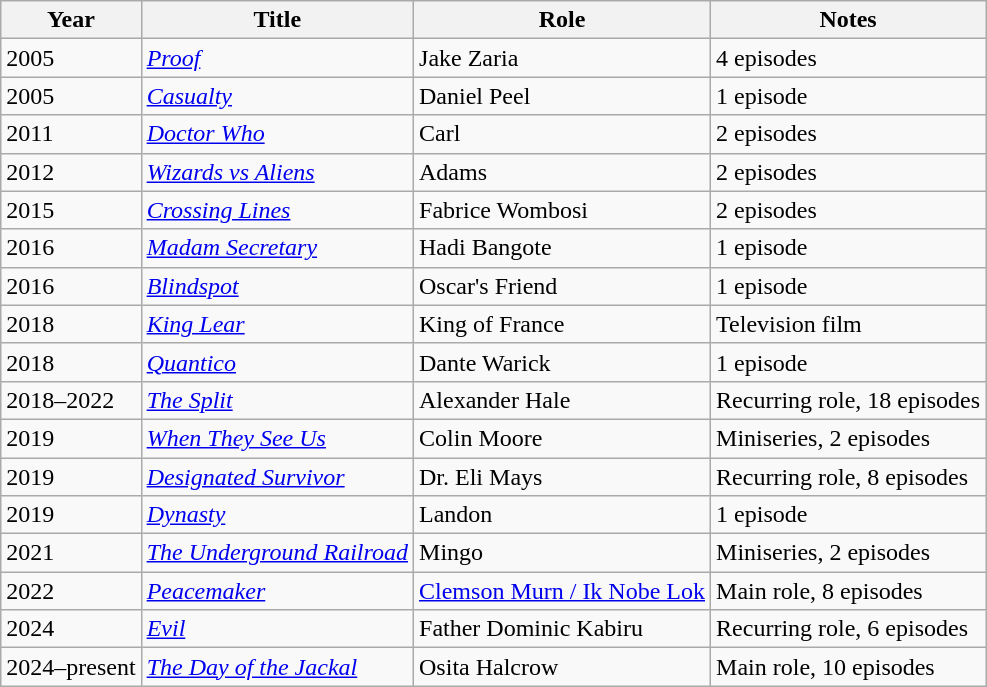<table class="wikitable">
<tr>
<th>Year</th>
<th>Title</th>
<th>Role</th>
<th>Notes</th>
</tr>
<tr>
<td>2005</td>
<td><em><a href='#'>Proof</a></em></td>
<td>Jake Zaria</td>
<td>4 episodes</td>
</tr>
<tr>
<td>2005</td>
<td><em><a href='#'>Casualty</a></em></td>
<td>Daniel Peel</td>
<td>1 episode</td>
</tr>
<tr>
<td>2011</td>
<td><em><a href='#'>Doctor Who</a></em></td>
<td>Carl</td>
<td>2 episodes</td>
</tr>
<tr>
<td>2012</td>
<td><em><a href='#'>Wizards vs Aliens</a></em></td>
<td>Adams</td>
<td>2 episodes</td>
</tr>
<tr>
<td>2015</td>
<td><em><a href='#'>Crossing Lines</a></em></td>
<td>Fabrice Wombosi</td>
<td>2 episodes</td>
</tr>
<tr>
<td>2016</td>
<td><em><a href='#'>Madam Secretary</a></em></td>
<td>Hadi Bangote</td>
<td>1 episode</td>
</tr>
<tr>
<td>2016</td>
<td><em><a href='#'>Blindspot</a></em></td>
<td>Oscar's Friend</td>
<td>1 episode</td>
</tr>
<tr>
<td>2018</td>
<td><em><a href='#'>King Lear</a></em></td>
<td>King of France</td>
<td>Television film</td>
</tr>
<tr>
<td>2018</td>
<td><em><a href='#'>Quantico</a></em></td>
<td>Dante Warick</td>
<td>1 episode</td>
</tr>
<tr>
<td>2018–2022</td>
<td><em><a href='#'>The Split</a></em></td>
<td>Alexander Hale</td>
<td>Recurring role, 18 episodes</td>
</tr>
<tr>
<td>2019</td>
<td><em><a href='#'>When They See Us</a></em></td>
<td>Colin Moore</td>
<td>Miniseries, 2 episodes</td>
</tr>
<tr>
<td>2019</td>
<td><em><a href='#'>Designated Survivor</a></em></td>
<td>Dr. Eli Mays</td>
<td>Recurring role, 8 episodes</td>
</tr>
<tr>
<td>2019</td>
<td><em><a href='#'>Dynasty</a></em></td>
<td>Landon</td>
<td>1 episode</td>
</tr>
<tr>
<td>2021</td>
<td><em><a href='#'>The Underground Railroad</a></em></td>
<td>Mingo</td>
<td>Miniseries, 2 episodes</td>
</tr>
<tr>
<td>2022</td>
<td><em><a href='#'>Peacemaker</a></em></td>
<td><a href='#'>Clemson Murn / Ik Nobe Lok</a></td>
<td>Main role, 8 episodes</td>
</tr>
<tr>
<td>2024</td>
<td><em><a href='#'>Evil</a></em></td>
<td>Father Dominic Kabiru</td>
<td>Recurring role, 6 episodes</td>
</tr>
<tr>
<td>2024–present</td>
<td><em><a href='#'>The Day of the Jackal</a></em></td>
<td>Osita Halcrow</td>
<td>Main role, 10 episodes</td>
</tr>
</table>
